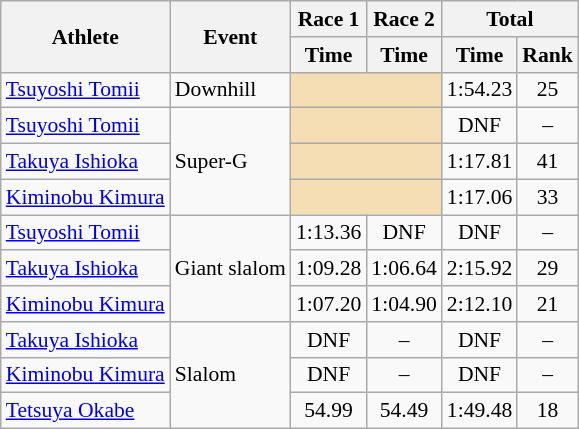<table class="wikitable" style="font-size:90%">
<tr>
<th rowspan="2">Athlete</th>
<th rowspan="2">Event</th>
<th>Race 1</th>
<th>Race 2</th>
<th colspan="2">Total</th>
</tr>
<tr>
<th>Time</th>
<th>Time</th>
<th>Time</th>
<th>Rank</th>
</tr>
<tr>
<td><a href='#'>Tsuyoshi Tomii</a></td>
<td>Downhill</td>
<td colspan="2" bgcolor="wheat"></td>
<td align="center">1:54.23</td>
<td align="center">25</td>
</tr>
<tr>
<td><a href='#'>Tsuyoshi Tomii</a></td>
<td rowspan="3">Super-G</td>
<td colspan="2" bgcolor="wheat"></td>
<td align="center">DNF</td>
<td align="center">–</td>
</tr>
<tr>
<td><a href='#'>Takuya Ishioka</a></td>
<td colspan="2" bgcolor="wheat"></td>
<td align="center">1:17.81</td>
<td align="center">41</td>
</tr>
<tr>
<td><a href='#'>Kiminobu Kimura</a></td>
<td colspan="2" bgcolor="wheat"></td>
<td align="center">1:17.06</td>
<td align="center">33</td>
</tr>
<tr>
<td><a href='#'>Tsuyoshi Tomii</a></td>
<td rowspan="3">Giant slalom</td>
<td align="center">1:13.36</td>
<td align="center">DNF</td>
<td align="center">DNF</td>
<td align="center">–</td>
</tr>
<tr>
<td><a href='#'>Takuya Ishioka</a></td>
<td align="center">1:09.28</td>
<td align="center">1:06.64</td>
<td align="center">2:15.92</td>
<td align="center">29</td>
</tr>
<tr>
<td><a href='#'>Kiminobu Kimura</a></td>
<td align="center">1:07.20</td>
<td align="center">1:04.90</td>
<td align="center">2:12.10</td>
<td align="center">21</td>
</tr>
<tr>
<td><a href='#'>Takuya Ishioka</a></td>
<td rowspan="3">Slalom</td>
<td align="center">DNF</td>
<td align="center">–</td>
<td align="center">DNF</td>
<td align="center">–</td>
</tr>
<tr>
<td><a href='#'>Kiminobu Kimura</a></td>
<td align="center">DNF</td>
<td align="center">–</td>
<td align="center">DNF</td>
<td align="center">–</td>
</tr>
<tr>
<td><a href='#'>Tetsuya Okabe</a></td>
<td align="center">54.99</td>
<td align="center">54.49</td>
<td align="center">1:49.48</td>
<td align="center">18</td>
</tr>
</table>
